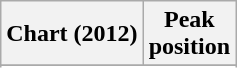<table class="wikitable sortable plainrowheaders">
<tr>
<th>Chart (2012)</th>
<th>Peak<br>position</th>
</tr>
<tr>
</tr>
<tr>
</tr>
<tr>
</tr>
<tr>
</tr>
</table>
